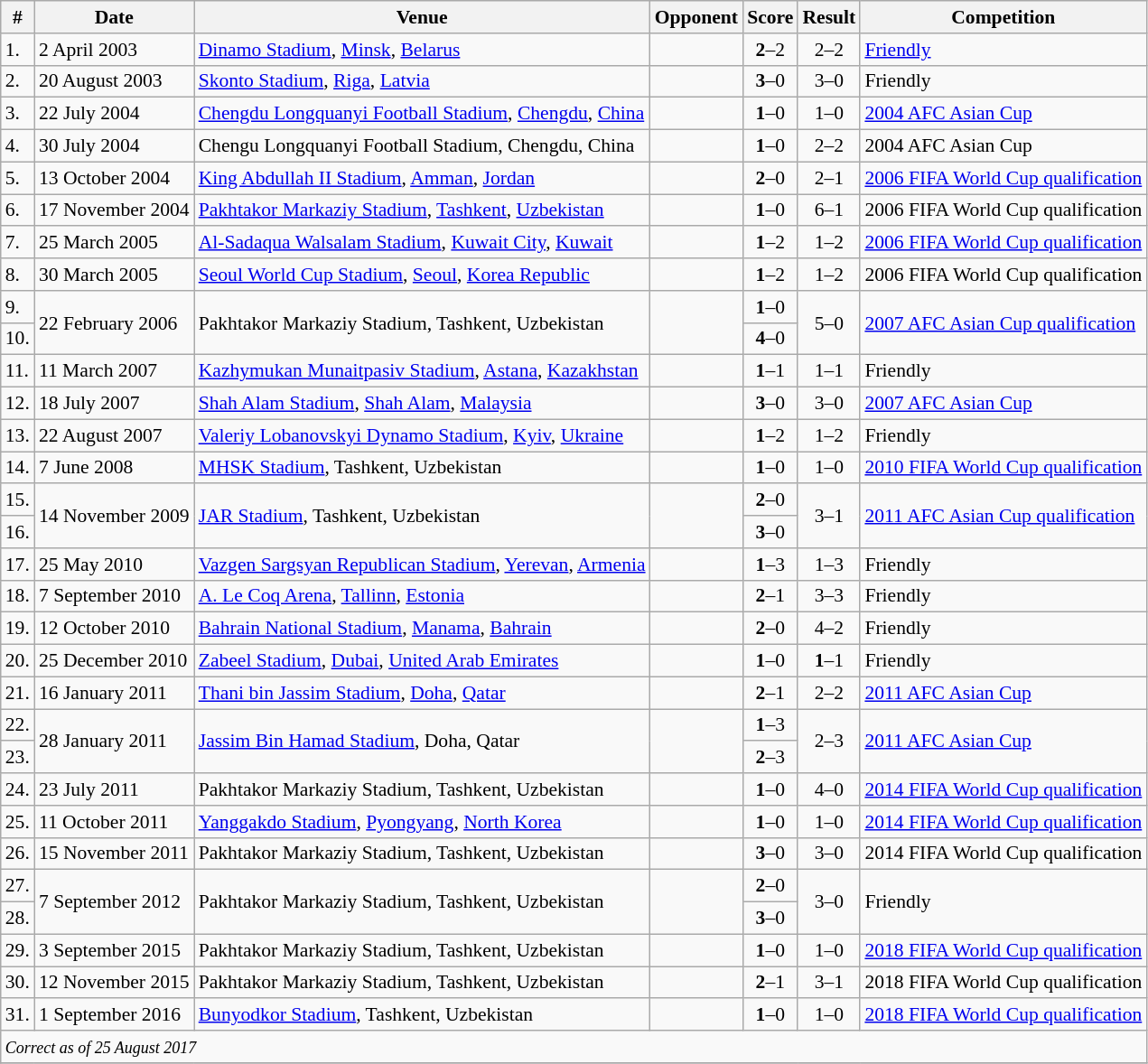<table class="wikitable" style="font-size:90%">
<tr>
<th>#</th>
<th>Date</th>
<th>Venue</th>
<th>Opponent</th>
<th>Score</th>
<th>Result</th>
<th>Competition</th>
</tr>
<tr>
<td>1.</td>
<td>2 April 2003</td>
<td><a href='#'>Dinamo Stadium</a>, <a href='#'>Minsk</a>, <a href='#'>Belarus</a></td>
<td></td>
<td align=center><strong>2</strong>–2</td>
<td align=center>2–2</td>
<td><a href='#'>Friendly</a></td>
</tr>
<tr>
<td>2.</td>
<td>20 August 2003</td>
<td><a href='#'>Skonto Stadium</a>, <a href='#'>Riga</a>, <a href='#'>Latvia</a></td>
<td></td>
<td align=center><strong>3</strong>–0</td>
<td align=center>3–0</td>
<td>Friendly</td>
</tr>
<tr>
<td>3.</td>
<td>22 July 2004</td>
<td><a href='#'>Chengdu Longquanyi Football Stadium</a>, <a href='#'>Chengdu</a>, <a href='#'>China</a></td>
<td></td>
<td align=center><strong>1</strong>–0</td>
<td align=center>1–0</td>
<td><a href='#'>2004 AFC Asian Cup</a></td>
</tr>
<tr>
<td>4.</td>
<td>30 July 2004</td>
<td>Chengu Longquanyi Football Stadium, Chengdu, China</td>
<td></td>
<td align=center><strong>1</strong>–0</td>
<td align=center>2–2 </td>
<td>2004 AFC Asian Cup</td>
</tr>
<tr>
<td>5.</td>
<td>13 October 2004</td>
<td><a href='#'>King Abdullah II Stadium</a>, <a href='#'>Amman</a>, <a href='#'>Jordan</a></td>
<td></td>
<td align=center><strong>2</strong>–0</td>
<td align=center>2–1</td>
<td><a href='#'>2006 FIFA World Cup qualification</a></td>
</tr>
<tr>
<td>6.</td>
<td>17 November 2004</td>
<td><a href='#'>Pakhtakor Markaziy Stadium</a>, <a href='#'>Tashkent</a>, <a href='#'>Uzbekistan</a></td>
<td></td>
<td align=center><strong>1</strong>–0</td>
<td align=center>6–1</td>
<td>2006 FIFA World Cup qualification</td>
</tr>
<tr>
<td>7.</td>
<td>25 March 2005</td>
<td><a href='#'>Al-Sadaqua Walsalam Stadium</a>, <a href='#'>Kuwait City</a>, <a href='#'>Kuwait</a></td>
<td></td>
<td align=center><strong>1</strong>–2</td>
<td align=center>1–2</td>
<td><a href='#'>2006 FIFA World Cup qualification</a></td>
</tr>
<tr>
<td>8.</td>
<td>30 March 2005</td>
<td><a href='#'>Seoul World Cup Stadium</a>, <a href='#'>Seoul</a>, <a href='#'>Korea Republic</a></td>
<td></td>
<td align=center><strong>1</strong>–2</td>
<td align=center>1–2</td>
<td>2006 FIFA World Cup qualification</td>
</tr>
<tr>
<td>9.</td>
<td rowspan="2">22 February 2006</td>
<td rowspan="2">Pakhtakor Markaziy Stadium, Tashkent, Uzbekistan</td>
<td rowspan="2"></td>
<td align=center><strong>1</strong>–0</td>
<td rowspan="2" align=center>5–0</td>
<td rowspan="2"><a href='#'>2007 AFC Asian Cup qualification</a></td>
</tr>
<tr>
<td>10.</td>
<td align=center><strong>4</strong>–0</td>
</tr>
<tr>
<td>11.</td>
<td>11 March 2007</td>
<td><a href='#'>Kazhymukan Munaitpasiv Stadium</a>, <a href='#'>Astana</a>, <a href='#'>Kazakhstan</a></td>
<td></td>
<td align=center><strong>1</strong>–1</td>
<td align=center>1–1</td>
<td>Friendly</td>
</tr>
<tr>
<td>12.</td>
<td>18 July 2007</td>
<td><a href='#'>Shah Alam Stadium</a>, <a href='#'>Shah Alam</a>, <a href='#'>Malaysia</a></td>
<td></td>
<td align=center><strong>3</strong>–0</td>
<td align=center>3–0</td>
<td><a href='#'>2007 AFC Asian Cup</a></td>
</tr>
<tr>
<td>13.</td>
<td>22 August 2007</td>
<td><a href='#'>Valeriy Lobanovskyi Dynamo Stadium</a>, <a href='#'>Kyiv</a>, <a href='#'>Ukraine</a></td>
<td></td>
<td align=center><strong>1</strong>–2</td>
<td align=center>1–2</td>
<td>Friendly</td>
</tr>
<tr>
<td>14.</td>
<td>7 June 2008</td>
<td><a href='#'>MHSK Stadium</a>, Tashkent, Uzbekistan</td>
<td></td>
<td align=center><strong>1</strong>–0</td>
<td align=center>1–0</td>
<td><a href='#'>2010 FIFA World Cup qualification</a></td>
</tr>
<tr>
<td>15.</td>
<td rowspan="2">14 November 2009</td>
<td rowspan="2"><a href='#'>JAR Stadium</a>, Tashkent, Uzbekistan</td>
<td rowspan="2"></td>
<td align=center><strong>2</strong>–0</td>
<td rowspan="2" align=center>3–1</td>
<td rowspan="2"><a href='#'>2011 AFC Asian Cup qualification</a></td>
</tr>
<tr>
<td>16.</td>
<td align=center><strong>3</strong>–0</td>
</tr>
<tr>
<td>17.</td>
<td>25 May 2010</td>
<td><a href='#'>Vazgen Sargsyan Republican Stadium</a>, <a href='#'>Yerevan</a>, <a href='#'>Armenia</a></td>
<td></td>
<td align=center><strong>1</strong>–3</td>
<td align=center>1–3</td>
<td>Friendly</td>
</tr>
<tr>
<td>18.</td>
<td>7 September 2010</td>
<td><a href='#'>A. Le Coq Arena</a>, <a href='#'>Tallinn</a>, <a href='#'>Estonia</a></td>
<td></td>
<td align=center><strong>2</strong>–1</td>
<td align=center>3–3</td>
<td>Friendly</td>
</tr>
<tr>
<td>19.</td>
<td>12 October 2010</td>
<td><a href='#'>Bahrain National Stadium</a>, <a href='#'>Manama</a>, <a href='#'>Bahrain</a></td>
<td></td>
<td align=center><strong>2</strong>–0</td>
<td align=center>4–2</td>
<td>Friendly</td>
</tr>
<tr>
<td>20.</td>
<td>25 December 2010</td>
<td><a href='#'>Zabeel Stadium</a>, <a href='#'>Dubai</a>, <a href='#'>United Arab Emirates</a></td>
<td></td>
<td align=center><strong>1</strong>–0</td>
<td align=center><strong>1</strong>–1</td>
<td>Friendly</td>
</tr>
<tr>
<td>21.</td>
<td>16 January 2011</td>
<td><a href='#'>Thani bin Jassim Stadium</a>, <a href='#'>Doha</a>, <a href='#'>Qatar</a></td>
<td></td>
<td align=center><strong>2</strong>–1</td>
<td align=center>2–2</td>
<td><a href='#'>2011 AFC Asian Cup</a></td>
</tr>
<tr>
<td>22.</td>
<td rowspan="2">28 January 2011</td>
<td rowspan="2"><a href='#'>Jassim Bin Hamad Stadium</a>, Doha, Qatar</td>
<td rowspan="2"></td>
<td align=center><strong>1</strong>–3</td>
<td rowspan="2" align=center>2–3</td>
<td rowspan="2"><a href='#'>2011 AFC Asian Cup</a></td>
</tr>
<tr>
<td>23.</td>
<td align=center><strong>2</strong>–3</td>
</tr>
<tr>
<td>24.</td>
<td>23 July 2011</td>
<td>Pakhtakor Markaziy Stadium, Tashkent, Uzbekistan</td>
<td></td>
<td align=center><strong>1</strong>–0</td>
<td align=center>4–0</td>
<td><a href='#'>2014 FIFA World Cup qualification</a></td>
</tr>
<tr>
<td>25.</td>
<td>11 October 2011</td>
<td><a href='#'>Yanggakdo Stadium</a>, <a href='#'>Pyongyang</a>, <a href='#'>North Korea</a></td>
<td></td>
<td align=center><strong>1</strong>–0</td>
<td align=center>1–0</td>
<td><a href='#'>2014 FIFA World Cup qualification</a></td>
</tr>
<tr>
<td>26.</td>
<td>15 November 2011</td>
<td>Pakhtakor Markaziy Stadium, Tashkent, Uzbekistan</td>
<td></td>
<td align=center><strong>3</strong>–0</td>
<td align=center>3–0</td>
<td>2014 FIFA World Cup qualification</td>
</tr>
<tr>
<td>27.</td>
<td rowspan=2>7 September 2012</td>
<td rowspan=2>Pakhtakor Markaziy Stadium, Tashkent, Uzbekistan</td>
<td rowspan=2></td>
<td align=center><strong>2</strong>–0</td>
<td rowspan=2 align=center>3–0</td>
<td rowspan=2>Friendly</td>
</tr>
<tr>
<td>28.</td>
<td align=center><strong>3</strong>–0</td>
</tr>
<tr>
<td>29.</td>
<td>3 September 2015</td>
<td>Pakhtakor Markaziy Stadium, Tashkent, Uzbekistan</td>
<td></td>
<td align=center><strong>1</strong>–0</td>
<td align=center>1–0</td>
<td><a href='#'>2018 FIFA World Cup qualification</a></td>
</tr>
<tr>
<td>30.</td>
<td>12 November 2015</td>
<td>Pakhtakor Markaziy Stadium, Tashkent, Uzbekistan</td>
<td></td>
<td align=center><strong>2</strong>–1</td>
<td align=center>3–1</td>
<td>2018 FIFA World Cup qualification</td>
</tr>
<tr>
<td>31.</td>
<td>1 September 2016</td>
<td><a href='#'>Bunyodkor Stadium</a>, Tashkent, Uzbekistan</td>
<td></td>
<td align=center><strong>1</strong>–0</td>
<td align=center>1–0</td>
<td><a href='#'>2018 FIFA World Cup qualification</a></td>
</tr>
<tr>
<td colspan="12"><small><em>Correct as of 25 August 2017</em></small></td>
</tr>
<tr>
</tr>
</table>
